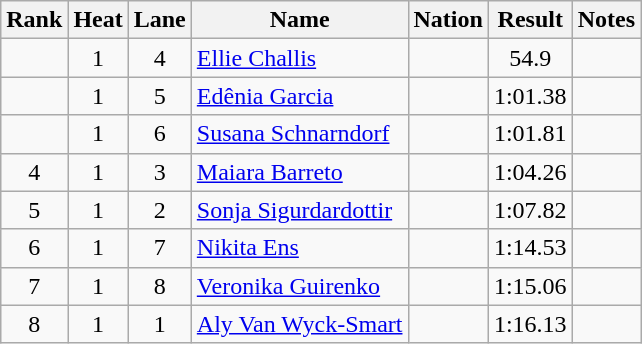<table class="wikitable sortable" style="text-align:center">
<tr>
<th>Rank</th>
<th>Heat</th>
<th>Lane</th>
<th>Name</th>
<th>Nation</th>
<th>Result</th>
<th>Notes</th>
</tr>
<tr>
<td></td>
<td>1</td>
<td>4</td>
<td align=left><a href='#'>Ellie Challis</a></td>
<td align=left></td>
<td>54.9</td>
<td></td>
</tr>
<tr>
<td></td>
<td>1</td>
<td>5</td>
<td align=left><a href='#'>Edênia Garcia</a></td>
<td align=left></td>
<td>1:01.38</td>
<td></td>
</tr>
<tr>
<td></td>
<td>1</td>
<td>6</td>
<td align=left><a href='#'>Susana Schnarndorf</a></td>
<td align=left></td>
<td>1:01.81</td>
<td></td>
</tr>
<tr>
<td>4</td>
<td>1</td>
<td>3</td>
<td align=left><a href='#'>Maiara Barreto</a></td>
<td align=left></td>
<td>1:04.26</td>
<td></td>
</tr>
<tr>
<td>5</td>
<td>1</td>
<td>2</td>
<td align=left><a href='#'>Sonja Sigurdardottir</a></td>
<td align=left></td>
<td>1:07.82</td>
<td></td>
</tr>
<tr>
<td>6</td>
<td>1</td>
<td>7</td>
<td align=left><a href='#'>Nikita Ens</a></td>
<td align=left></td>
<td>1:14.53</td>
<td></td>
</tr>
<tr>
<td>7</td>
<td>1</td>
<td>8</td>
<td align=left><a href='#'>Veronika Guirenko</a></td>
<td align=left></td>
<td>1:15.06</td>
<td></td>
</tr>
<tr>
<td>8</td>
<td>1</td>
<td>1</td>
<td align=left><a href='#'>Aly Van Wyck-Smart</a></td>
<td align=left></td>
<td>1:16.13</td>
<td></td>
</tr>
</table>
